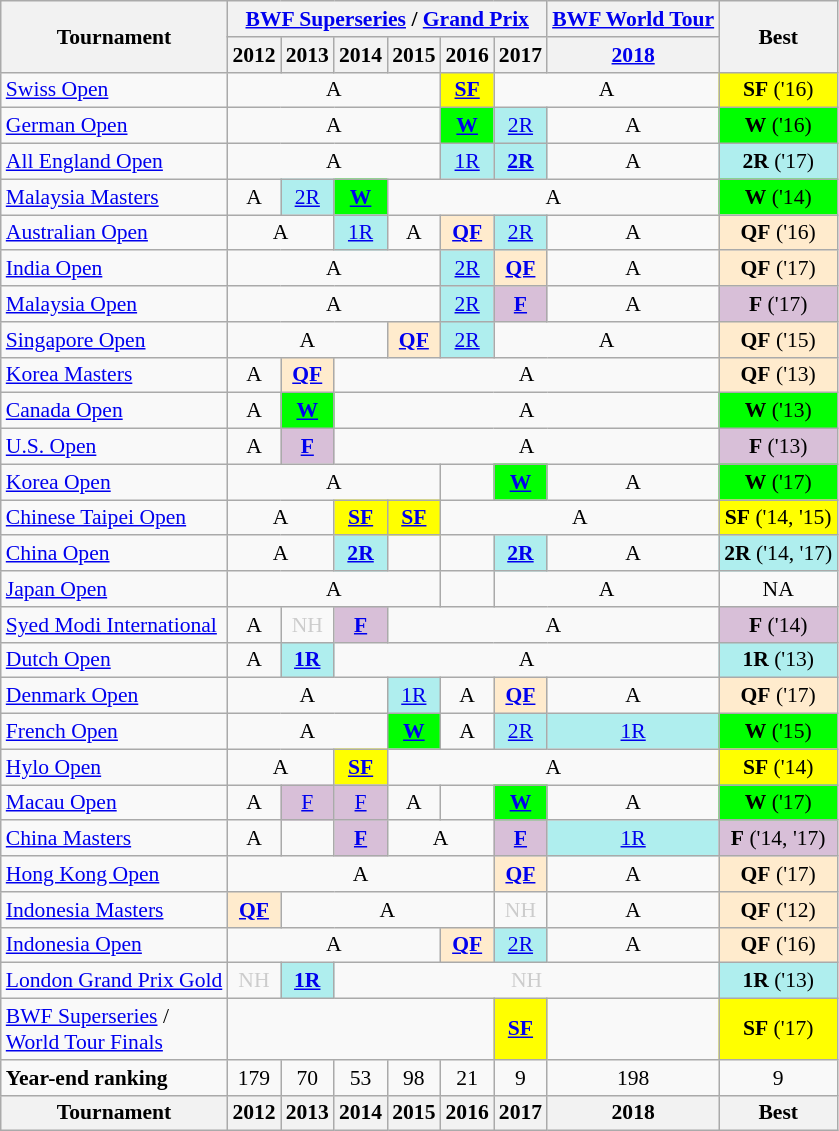<table class="wikitable" style="font-size: 90%; text-align:center">
<tr>
<th rowspan="2">Tournament</th>
<th colspan="6"><a href='#'>BWF Superseries</a> / <a href='#'>Grand Prix</a></th>
<th colspan="1"><a href='#'>BWF World Tour</a></th>
<th rowspan="2">Best</th>
</tr>
<tr>
<th>2012</th>
<th>2013</th>
<th>2014</th>
<th>2015</th>
<th>2016</th>
<th>2017</th>
<th><a href='#'>2018</a></th>
</tr>
<tr>
<td align=left><a href='#'>Swiss Open</a></td>
<td colspan="4">A</td>
<td bgcolor=FFFF00><strong><a href='#'>SF</a></strong></td>
<td colspan="2">A</td>
<td bgcolor=FFFF00><strong>SF</strong> ('16)</td>
</tr>
<tr>
<td align=left><a href='#'>German Open</a></td>
<td colspan="4">A</td>
<td bgcolor=00FF00><a href='#'><strong>W</strong></a></td>
<td bgcolor=AFEEEE><a href='#'>2R</a></td>
<td>A</td>
<td bgcolor=00FF00><strong>W</strong> ('16)</td>
</tr>
<tr>
<td align=left><a href='#'>All England Open</a></td>
<td colspan="4">A</td>
<td bgcolor=AFEEEE><a href='#'>1R</a></td>
<td bgcolor=AFEEEE><strong><a href='#'>2R</a></strong></td>
<td>A</td>
<td bgcolor=AFEEEE><strong>2R</strong> ('17)</td>
</tr>
<tr>
<td align=left><a href='#'>Malaysia Masters</a></td>
<td>A</td>
<td bgcolor=AFEEEE><a href='#'>2R</a></td>
<td bgcolor=00FF00><a href='#'><strong>W</strong></a></td>
<td colspan="4">A</td>
<td bgcolor=00FF00><strong>W</strong> ('14)</td>
</tr>
<tr>
<td align=left><a href='#'>Australian Open</a></td>
<td colspan="2">A</td>
<td bgcolor=AFEEEE><a href='#'>1R</a></td>
<td>A</td>
<td bgcolor=FFEBCD><strong><a href='#'>QF</a></strong></td>
<td bgcolor=AFEEEE><a href='#'>2R</a></td>
<td>A</td>
<td bgcolor=FFEBCD><strong>QF</strong> ('16)</td>
</tr>
<tr>
<td align=left><a href='#'>India Open</a></td>
<td colspan="4">A</td>
<td bgcolor=AFEEEE><a href='#'>2R</a></td>
<td bgcolor=FFEBCD><strong><a href='#'>QF</a></strong></td>
<td>A</td>
<td bgcolor=FFEBCD><strong>QF</strong> ('17)</td>
</tr>
<tr>
<td align=left><a href='#'>Malaysia Open</a></td>
<td colspan="4">A</td>
<td bgcolor=AFEEEE><a href='#'>2R</a></td>
<td bgcolor=D8BFD8><strong><a href='#'>F</a></strong></td>
<td>A</td>
<td bgcolor=D8BFD8><strong>F</strong> ('17)</td>
</tr>
<tr>
<td align=left><a href='#'>Singapore Open</a></td>
<td colspan="3">A</td>
<td bgcolor=FFEBCD><strong><a href='#'>QF</a></strong></td>
<td bgcolor=AFEEEE><a href='#'>2R</a></td>
<td colspan="2">A</td>
<td bgcolor=FFEBCD><strong>QF</strong> ('15)</td>
</tr>
<tr>
<td align=left><a href='#'>Korea Masters</a></td>
<td>A</td>
<td bgcolor=FFEBCD><a href='#'><strong>QF</strong></a></td>
<td colspan="5">A</td>
<td bgcolor=FFEBCD><strong>QF</strong> ('13)</td>
</tr>
<tr>
<td align=left><a href='#'>Canada Open</a></td>
<td>A</td>
<td bgcolor=00FF00><a href='#'><strong>W</strong></a></td>
<td colspan="5">A</td>
<td bgcolor=00FF00><strong>W</strong> ('13)</td>
</tr>
<tr>
<td align=left><a href='#'>U.S. Open</a></td>
<td>A</td>
<td bgcolor=D8BFD8><a href='#'><strong>F</strong></a></td>
<td colspan="5">A</td>
<td bgcolor=D8BFD8><strong>F</strong> ('13)</td>
</tr>
<tr>
<td align=left><a href='#'>Korea Open</a></td>
<td colspan="4">A</td>
<td><a href='#'></a></td>
<td bgcolor=00FF00><a href='#'><strong>W</strong></a></td>
<td>A</td>
<td bgcolor=00FF00><strong>W</strong> ('17)</td>
</tr>
<tr>
<td align=left><a href='#'>Chinese Taipei Open</a></td>
<td colspan="2">A</td>
<td bgcolor=FFFF00><a href='#'><strong>SF</strong></a></td>
<td bgcolor=FFFF00><a href='#'><strong>SF</strong></a></td>
<td colspan="3">A</td>
<td bgcolor=FFFF00><strong>SF</strong> ('14, '15)</td>
</tr>
<tr>
<td align=left><a href='#'>China Open</a></td>
<td colspan="2">A</td>
<td bgcolor=AFEEEE><strong><a href='#'>2R</a></strong></td>
<td><a href='#'></a></td>
<td><a href='#'></a></td>
<td bgcolor=AFEEEE><strong><a href='#'>2R</a></strong></td>
<td>A</td>
<td bgcolor=AFEEEE><strong>2R</strong> ('14, '17)</td>
</tr>
<tr>
<td align=left><a href='#'>Japan Open</a></td>
<td colspan="4">A</td>
<td><a href='#'></a></td>
<td colspan="2">A</td>
<td>NA</td>
</tr>
<tr>
<td align=left><a href='#'>Syed Modi International</a></td>
<td>A</td>
<td style=color:#ccc>NH</td>
<td bgcolor=D8BFD8><strong><a href='#'>F</a></strong></td>
<td colspan="4">A</td>
<td bgcolor=D8BFD8><strong>F</strong> ('14)</td>
</tr>
<tr>
<td align=left><a href='#'>Dutch Open</a></td>
<td>A</td>
<td bgcolor=AFEEEE><strong><a href='#'>1R</a></strong></td>
<td colspan="5">A</td>
<td bgcolor=AFEEEE><strong>1R</strong> ('13)</td>
</tr>
<tr>
<td align=left><a href='#'>Denmark Open</a></td>
<td colspan="3">A</td>
<td bgcolor=AFEEEE><a href='#'>1R</a></td>
<td>A</td>
<td bgcolor=FFEBCD><strong><a href='#'>QF</a></strong></td>
<td>A</td>
<td bgcolor=FFEBCD><strong>QF</strong> ('17)</td>
</tr>
<tr>
<td align=left><a href='#'>French Open</a></td>
<td colspan="3">A</td>
<td bgcolor=00FF00><a href='#'><strong>W</strong></a></td>
<td>A</td>
<td bgcolor=AFEEEE><a href='#'>2R</a></td>
<td bgcolor=AFEEEE><a href='#'>1R</a></td>
<td bgcolor=00FF00><strong>W</strong> ('15)</td>
</tr>
<tr>
<td align=left><a href='#'>Hylo Open</a></td>
<td colspan="2">A</td>
<td bgcolor=FFFF00><a href='#'><strong>SF</strong></a></td>
<td colspan="4">A</td>
<td bgcolor=FFFF00><strong>SF</strong> ('14)</td>
</tr>
<tr>
<td align=left><a href='#'>Macau Open</a></td>
<td>A</td>
<td bgcolor=D8BFD8><a href='#'>F</a></td>
<td bgcolor=D8BFD8><a href='#'>F</a></td>
<td>A</td>
<td><a href='#'></a></td>
<td bgcolor=00FF00><a href='#'><strong>W</strong></a></td>
<td>A</td>
<td bgcolor=00FF00><strong>W</strong> ('17)</td>
</tr>
<tr>
<td align=left><a href='#'>China Masters</a></td>
<td>A</td>
<td><a href='#'></a></td>
<td bgcolor=D8BFD8><strong><a href='#'>F</a></strong></td>
<td colspan="2">A</td>
<td bgcolor=D8BFD8><strong><a href='#'>F</a></strong></td>
<td bgcolor=AFEEEE><a href='#'>1R</a></td>
<td bgcolor=D8BFD8><strong>F</strong> ('14, '17)</td>
</tr>
<tr>
<td align=left><a href='#'>Hong Kong Open</a></td>
<td colspan="5">A</td>
<td bgcolor=FFEBCD><strong><a href='#'>QF</a></strong></td>
<td>A</td>
<td bgcolor=FFEBCD><strong>QF</strong> ('17)</td>
</tr>
<tr>
<td align=left><a href='#'>Indonesia Masters</a></td>
<td bgcolor=FFEBCD><strong><a href='#'>QF</a></strong></td>
<td colspan="4">A</td>
<td style=color:#ccc>NH</td>
<td>A</td>
<td bgcolor=FFEBCD><strong>QF</strong> ('12)</td>
</tr>
<tr>
<td align=left><a href='#'>Indonesia Open</a></td>
<td colspan="4">A</td>
<td bgcolor=FFEBCD><strong><a href='#'>QF</a></strong></td>
<td bgcolor=AFEEEE><a href='#'>2R</a></td>
<td>A</td>
<td bgcolor=FFEBCD><strong>QF</strong> ('16)</td>
</tr>
<tr>
<td align=left><a href='#'>London Grand Prix Gold</a></td>
<td style=color:#ccc>NH</td>
<td bgcolor=AFEEEE><a href='#'><strong>1R</strong></a></td>
<td colspan="5" style=color:#ccc>NH</td>
<td bgcolor=AFEEEE><strong>1R</strong> ('13)</td>
</tr>
<tr>
<td align=left><a href='#'>BWF Superseries</a> /<br> <a href='#'>World Tour Finals</a></td>
<td colspan="5"></td>
<td bgcolor=FFFF00><strong><a href='#'>SF</a></strong></td>
<td></td>
<td bgcolor=FFFF00><strong>SF</strong> ('17)</td>
</tr>
<tr>
<td align=left><strong>Year-end ranking</strong></td>
<td>179</td>
<td>70</td>
<td>53</td>
<td>98</td>
<td>21</td>
<td>9</td>
<td>198</td>
<td>9</td>
</tr>
<tr>
<th>Tournament</th>
<th>2012</th>
<th>2013</th>
<th>2014</th>
<th>2015</th>
<th>2016</th>
<th>2017</th>
<th>2018</th>
<th>Best</th>
</tr>
</table>
